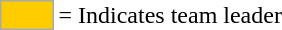<table>
<tr>
<td style="background:#fc0; border:1px solid #aaa; width:2em;"></td>
<td>= Indicates team leader</td>
</tr>
</table>
